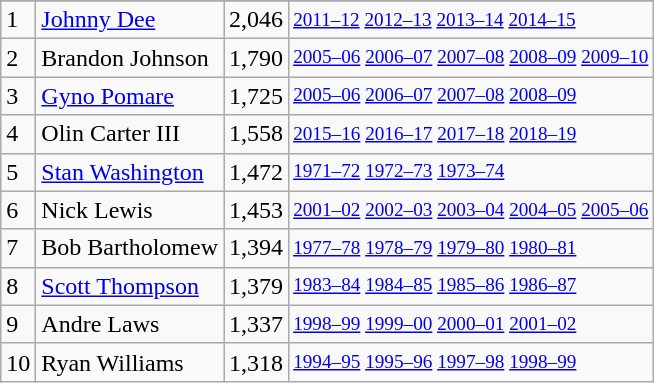<table class="wikitable">
<tr>
</tr>
<tr>
<td>1</td>
<td><a href='#'>Johnny Dee</a></td>
<td>2,046</td>
<td style="font-size:80%;"><a href='#'>2011–12</a> <a href='#'>2012–13</a> <a href='#'>2013–14</a> <a href='#'>2014–15</a></td>
</tr>
<tr>
<td>2</td>
<td>Brandon Johnson</td>
<td>1,790</td>
<td style="font-size:80%;"><a href='#'>2005–06</a> <a href='#'>2006–07</a> <a href='#'>2007–08</a> <a href='#'>2008–09</a> <a href='#'>2009–10</a></td>
</tr>
<tr>
<td>3</td>
<td><a href='#'>Gyno Pomare</a></td>
<td>1,725</td>
<td style="font-size:80%;"><a href='#'>2005–06</a> <a href='#'>2006–07</a> <a href='#'>2007–08</a> <a href='#'>2008–09</a></td>
</tr>
<tr>
<td>4</td>
<td>Olin Carter III</td>
<td>1,558</td>
<td style="font-size:80%;"><a href='#'>2015–16</a> <a href='#'>2016–17</a> <a href='#'>2017–18</a> <a href='#'>2018–19</a></td>
</tr>
<tr>
<td>5</td>
<td><a href='#'>Stan Washington</a></td>
<td>1,472</td>
<td style="font-size:80%;"><a href='#'>1971–72</a> <a href='#'>1972–73</a> <a href='#'>1973–74</a></td>
</tr>
<tr>
<td>6</td>
<td>Nick Lewis</td>
<td>1,453</td>
<td style="font-size:80%;"><a href='#'>2001–02</a> <a href='#'>2002–03</a> <a href='#'>2003–04</a> <a href='#'>2004–05</a> <a href='#'>2005–06</a></td>
</tr>
<tr>
<td>7</td>
<td>Bob Bartholomew</td>
<td>1,394</td>
<td style="font-size:80%;"><a href='#'>1977–78</a> <a href='#'>1978–79</a> <a href='#'>1979–80</a> <a href='#'>1980–81</a></td>
</tr>
<tr>
<td>8</td>
<td><a href='#'>Scott Thompson</a></td>
<td>1,379</td>
<td style="font-size:80%;"><a href='#'>1983–84</a> <a href='#'>1984–85</a> <a href='#'>1985–86</a> <a href='#'>1986–87</a></td>
</tr>
<tr>
<td>9</td>
<td>Andre Laws</td>
<td>1,337</td>
<td style="font-size:80%;"><a href='#'>1998–99</a> <a href='#'>1999–00</a> <a href='#'>2000–01</a> <a href='#'>2001–02</a></td>
</tr>
<tr>
<td>10</td>
<td>Ryan Williams</td>
<td>1,318</td>
<td style="font-size:80%;"><a href='#'>1994–95</a> <a href='#'>1995–96</a> <a href='#'>1997–98</a> <a href='#'>1998–99</a></td>
</tr>
</table>
